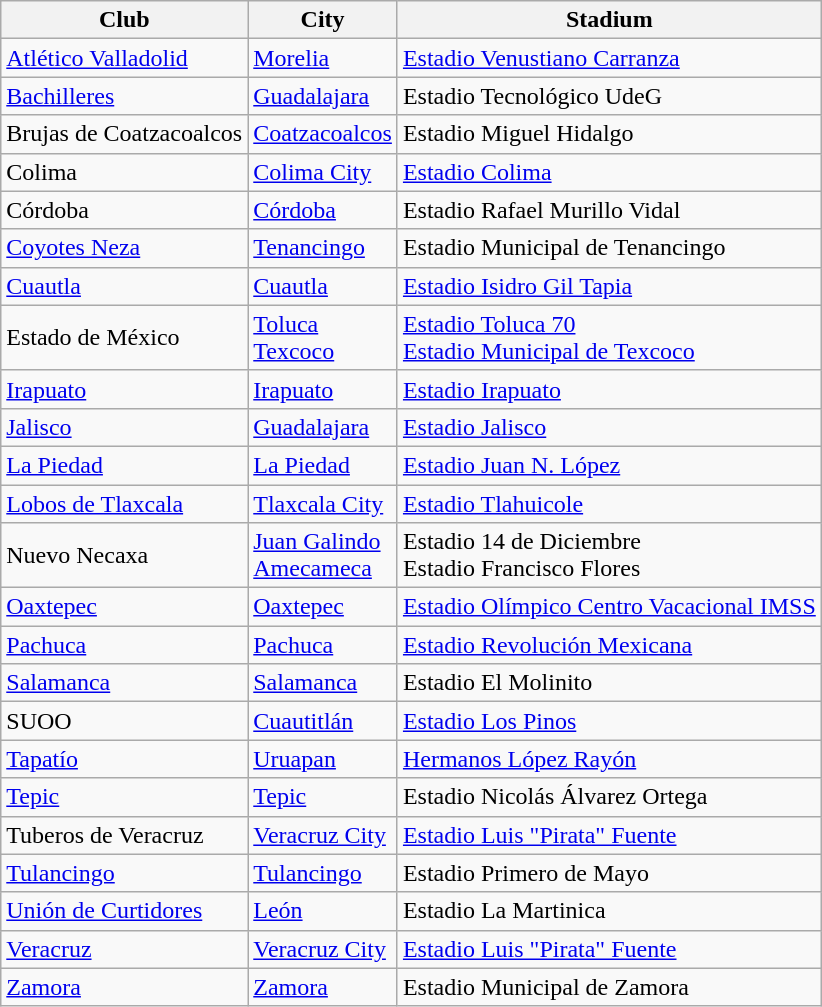<table class="wikitable sortable">
<tr>
<th>Club</th>
<th>City</th>
<th>Stadium</th>
</tr>
<tr>
<td><a href='#'>Atlético Valladolid</a></td>
<td><a href='#'>Morelia</a></td>
<td><a href='#'>Estadio Venustiano Carranza</a></td>
</tr>
<tr>
<td><a href='#'>Bachilleres</a></td>
<td><a href='#'>Guadalajara</a></td>
<td>Estadio Tecnológico UdeG</td>
</tr>
<tr>
<td>Brujas de Coatzacoalcos</td>
<td><a href='#'>Coatzacoalcos</a></td>
<td>Estadio Miguel Hidalgo</td>
</tr>
<tr>
<td>Colima</td>
<td><a href='#'>Colima City</a></td>
<td><a href='#'>Estadio Colima</a></td>
</tr>
<tr>
<td>Córdoba</td>
<td><a href='#'>Córdoba</a></td>
<td>Estadio Rafael Murillo Vidal</td>
</tr>
<tr>
<td><a href='#'>Coyotes Neza</a></td>
<td><a href='#'>Tenancingo</a></td>
<td>Estadio Municipal de Tenancingo</td>
</tr>
<tr>
<td><a href='#'>Cuautla</a></td>
<td><a href='#'>Cuautla</a></td>
<td><a href='#'>Estadio Isidro Gil Tapia</a></td>
</tr>
<tr>
<td>Estado de México</td>
<td><a href='#'>Toluca</a><br><a href='#'>Texcoco</a></td>
<td><a href='#'>Estadio Toluca 70</a><br><a href='#'>Estadio Municipal de Texcoco</a></td>
</tr>
<tr>
<td><a href='#'>Irapuato</a></td>
<td><a href='#'>Irapuato</a></td>
<td><a href='#'>Estadio Irapuato</a></td>
</tr>
<tr>
<td><a href='#'>Jalisco</a></td>
<td><a href='#'>Guadalajara</a></td>
<td><a href='#'>Estadio Jalisco</a></td>
</tr>
<tr>
<td><a href='#'>La Piedad</a></td>
<td><a href='#'>La Piedad</a></td>
<td><a href='#'>Estadio Juan N. López</a></td>
</tr>
<tr>
<td><a href='#'>Lobos de Tlaxcala</a></td>
<td><a href='#'>Tlaxcala City</a></td>
<td><a href='#'>Estadio Tlahuicole</a></td>
</tr>
<tr>
<td>Nuevo Necaxa</td>
<td><a href='#'>Juan Galindo</a><br><a href='#'>Amecameca</a></td>
<td>Estadio 14 de Diciembre<br>Estadio Francisco Flores</td>
</tr>
<tr>
<td><a href='#'>Oaxtepec</a></td>
<td><a href='#'>Oaxtepec</a></td>
<td><a href='#'>Estadio Olímpico Centro Vacacional IMSS</a></td>
</tr>
<tr>
<td><a href='#'>Pachuca</a></td>
<td><a href='#'>Pachuca</a></td>
<td><a href='#'>Estadio Revolución Mexicana</a></td>
</tr>
<tr>
<td><a href='#'>Salamanca</a></td>
<td><a href='#'>Salamanca</a></td>
<td>Estadio El Molinito</td>
</tr>
<tr>
<td>SUOO</td>
<td><a href='#'>Cuautitlán</a></td>
<td><a href='#'>Estadio Los Pinos</a></td>
</tr>
<tr>
<td><a href='#'>Tapatío</a></td>
<td><a href='#'>Uruapan</a></td>
<td><a href='#'>Hermanos López Rayón</a></td>
</tr>
<tr>
<td><a href='#'>Tepic</a></td>
<td><a href='#'>Tepic</a></td>
<td>Estadio Nicolás Álvarez Ortega</td>
</tr>
<tr>
<td>Tuberos de Veracruz</td>
<td><a href='#'>Veracruz City</a></td>
<td><a href='#'>Estadio Luis "Pirata" Fuente</a></td>
</tr>
<tr>
<td><a href='#'>Tulancingo</a></td>
<td><a href='#'>Tulancingo</a></td>
<td>Estadio Primero de Mayo</td>
</tr>
<tr>
<td><a href='#'>Unión de Curtidores</a></td>
<td><a href='#'>León</a></td>
<td>Estadio La Martinica</td>
</tr>
<tr>
<td><a href='#'>Veracruz</a></td>
<td><a href='#'>Veracruz City</a></td>
<td><a href='#'>Estadio Luis "Pirata" Fuente</a></td>
</tr>
<tr>
<td><a href='#'>Zamora</a></td>
<td><a href='#'>Zamora</a></td>
<td>Estadio Municipal de Zamora</td>
</tr>
</table>
